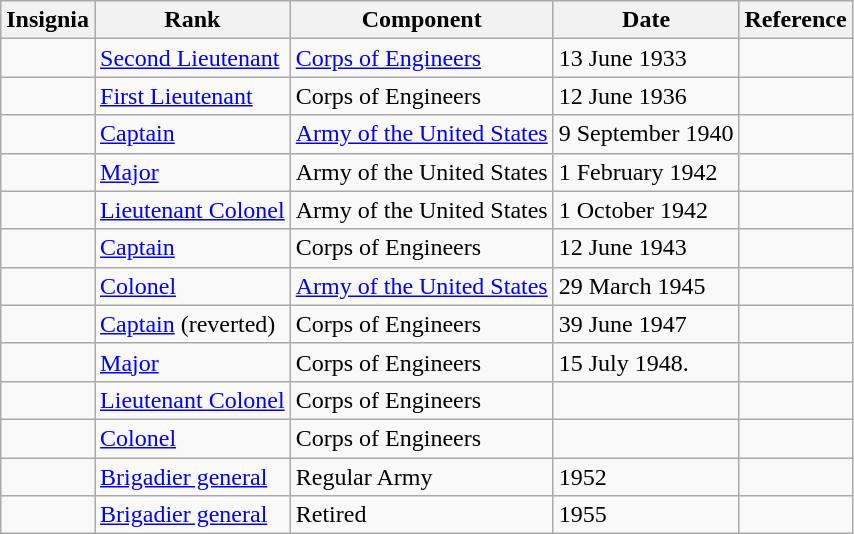<table class="wikitable">
<tr>
<th>Insignia</th>
<th>Rank</th>
<th>Component</th>
<th>Date</th>
<th>Reference</th>
</tr>
<tr>
<td></td>
<td><a href='#'>Second Lieutenant</a></td>
<td><a href='#'>Corps of Engineers</a></td>
<td>13 June 1933</td>
<td></td>
</tr>
<tr>
<td></td>
<td><a href='#'>First Lieutenant</a></td>
<td>Corps of Engineers</td>
<td>12 June 1936</td>
<td></td>
</tr>
<tr>
<td></td>
<td><a href='#'>Captain</a></td>
<td><a href='#'>Army of the United States</a></td>
<td>9 September 1940</td>
<td></td>
</tr>
<tr>
<td></td>
<td><a href='#'>Major</a></td>
<td>Army of the United States</td>
<td>1 February 1942</td>
<td></td>
</tr>
<tr>
<td></td>
<td><a href='#'>Lieutenant Colonel</a></td>
<td>Army of the United States</td>
<td>1 October 1942</td>
<td></td>
</tr>
<tr>
<td></td>
<td><a href='#'>Captain</a></td>
<td>Corps of Engineers</td>
<td>12 June 1943</td>
<td></td>
</tr>
<tr>
<td></td>
<td><a href='#'>Colonel</a></td>
<td><a href='#'>Army of the United States</a></td>
<td>29 March 1945</td>
<td></td>
</tr>
<tr>
<td></td>
<td><a href='#'>Captain</a> (reverted)</td>
<td>Corps of Engineers</td>
<td>39 June 1947</td>
<td></td>
</tr>
<tr>
<td></td>
<td><a href='#'>Major</a></td>
<td>Corps of Engineers</td>
<td>15 July 1948.</td>
<td></td>
</tr>
<tr>
<td></td>
<td><a href='#'>Lieutenant Colonel</a></td>
<td>Corps of Engineers</td>
<td></td>
<td></td>
</tr>
<tr>
<td></td>
<td><a href='#'>Colonel</a></td>
<td>Corps of Engineers</td>
<td></td>
<td></td>
</tr>
<tr>
<td></td>
<td><a href='#'>Brigadier general</a></td>
<td>Regular Army</td>
<td>1952</td>
<td></td>
</tr>
<tr>
<td></td>
<td><a href='#'>Brigadier general</a></td>
<td>Retired</td>
<td>1955</td>
<td></td>
</tr>
</table>
